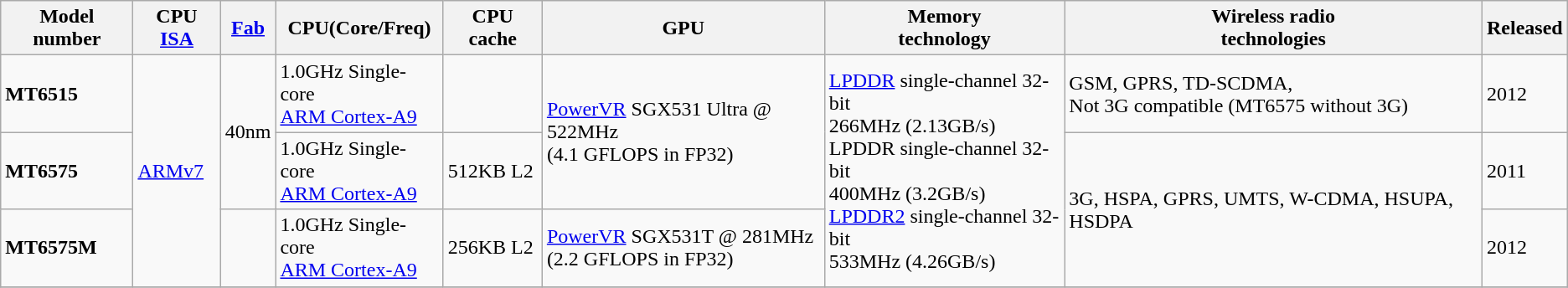<table class="wikitable">
<tr>
<th>Model number</th>
<th>CPU <a href='#'>ISA</a></th>
<th><a href='#'>Fab</a></th>
<th>CPU(Core/Freq)</th>
<th>CPU cache</th>
<th>GPU</th>
<th>Memory <br>technology</th>
<th>Wireless radio <br>technologies</th>
<th>Released</th>
</tr>
<tr>
<td><b>MT6515</b></td>
<td rowspan="3"><a href='#'>ARMv7</a></td>
<td rowspan="2">40nm</td>
<td>1.0GHz Single-core <br><a href='#'>ARM Cortex-A9</a></td>
<td></td>
<td rowspan="2"><a href='#'>PowerVR</a> SGX531 Ultra @ 522MHz<br>(4.1 GFLOPS in FP32)</td>
<td rowspan="3"><a href='#'>LPDDR</a> single-channel 32-bit<br>266MHz (2.13GB/s)<br>LPDDR single-channel 32-bit<br>400MHz (3.2GB/s)<br><a href='#'>LPDDR2</a> single-channel 32-bit<br>533MHz (4.26GB/s)</td>
<td>GSM, GPRS, TD-SCDMA, <br>Not 3G compatible (MT6575 without 3G)</td>
<td>2012</td>
</tr>
<tr>
<td><b>MT6575</b></td>
<td>1.0GHz Single-core <br><a href='#'>ARM Cortex-A9</a></td>
<td>512KB L2</td>
<td rowspan="2">3G, HSPA, GPRS, UMTS, W-CDMA, HSUPA, HSDPA</td>
<td>2011</td>
</tr>
<tr>
<td><b>MT6575M</b></td>
<td></td>
<td>1.0GHz Single-core <br><a href='#'>ARM Cortex-A9</a></td>
<td>256KB L2</td>
<td><a href='#'>PowerVR</a> SGX531T @ 281MHz<br>(2.2 GFLOPS in FP32)</td>
<td>2012</td>
</tr>
<tr>
</tr>
</table>
